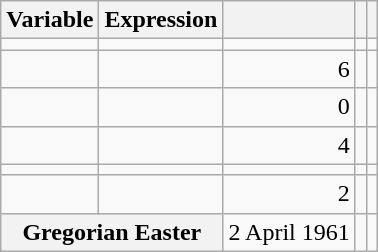<table class="wikitable" style="text-align: right;">
<tr>
<th>Variable</th>
<th>Expression</th>
<th></th>
<th></th>
<th></th>
</tr>
<tr>
<td></td>
<td></td>
<td></td>
<td></td>
<td></td>
</tr>
<tr>
<td></td>
<td></td>
<td>6</td>
<td></td>
<td></td>
</tr>
<tr>
<td></td>
<td></td>
<td>0</td>
<td></td>
<td></td>
</tr>
<tr>
<td title="month"></td>
<td></td>
<td>4</td>
<td></td>
<td></td>
</tr>
<tr>
<td></td>
<td></td>
<td></td>
<td></td>
<td></td>
</tr>
<tr>
<td title="day of the month"></td>
<td></td>
<td>2</td>
<td></td>
<td></td>
</tr>
<tr>
<th colspan=2>Gregorian Easter</th>
<td>2 April 1961</td>
<td>  </td>
<td>  </td>
</tr>
</table>
